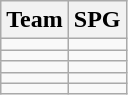<table class=wikitable>
<tr>
<th>Team</th>
<th>SPG</th>
</tr>
<tr>
<td></td>
<td></td>
</tr>
<tr>
<td></td>
<td></td>
</tr>
<tr>
<td></td>
<td></td>
</tr>
<tr>
<td></td>
<td></td>
</tr>
<tr>
<td></td>
<td></td>
</tr>
</table>
